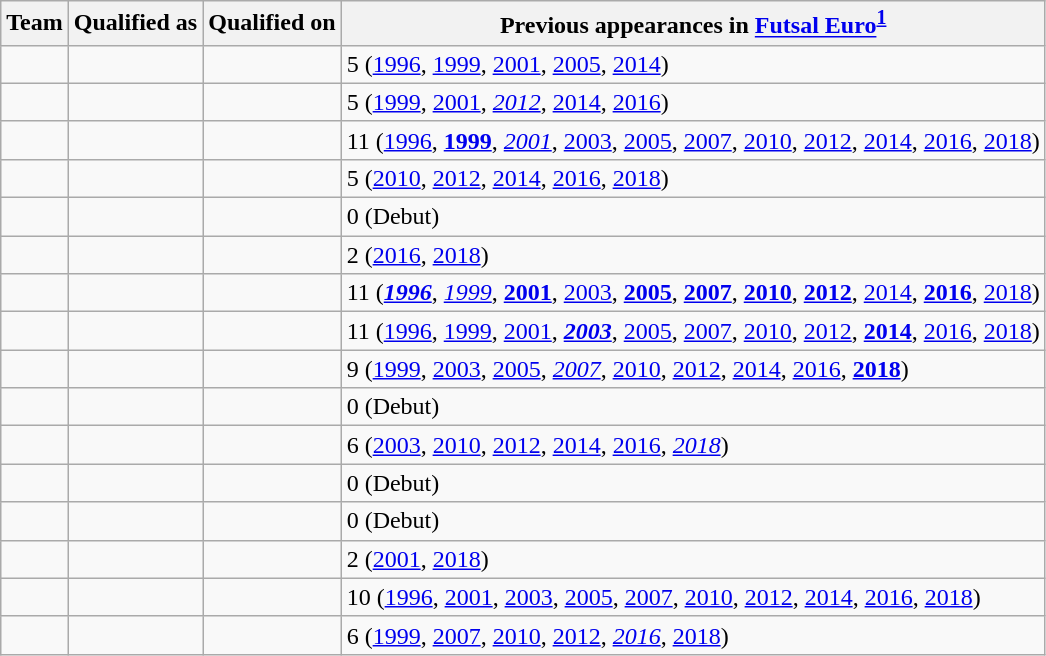<table class="wikitable sortable">
<tr>
<th>Team</th>
<th>Qualified as</th>
<th>Qualified on</th>
<th data-sort-type="number">Previous appearances in <a href='#'>Futsal Euro</a><sup><strong><a href='#'>1</a></strong></sup></th>
</tr>
<tr>
<td></td>
<td></td>
<td></td>
<td>5 (<a href='#'>1996</a>, <a href='#'>1999</a>, <a href='#'>2001</a>, <a href='#'>2005</a>, <a href='#'>2014</a>)</td>
</tr>
<tr>
<td></td>
<td></td>
<td></td>
<td>5 (<a href='#'>1999</a>, <a href='#'>2001</a>, <em><a href='#'>2012</a></em>, <a href='#'>2014</a>, <a href='#'>2016</a>)</td>
</tr>
<tr>
<td></td>
<td></td>
<td></td>
<td>11 (<a href='#'>1996</a>, <strong><a href='#'>1999</a></strong>, <em><a href='#'>2001</a></em>, <a href='#'>2003</a>, <a href='#'>2005</a>, <a href='#'>2007</a>, <a href='#'>2010</a>, <a href='#'>2012</a>, <a href='#'>2014</a>, <a href='#'>2016</a>, <a href='#'>2018</a>)</td>
</tr>
<tr>
<td></td>
<td></td>
<td></td>
<td>5 (<a href='#'>2010</a>, <a href='#'>2012</a>, <a href='#'>2014</a>, <a href='#'>2016</a>, <a href='#'>2018</a>)</td>
</tr>
<tr>
<td></td>
<td></td>
<td></td>
<td>0 (Debut)</td>
</tr>
<tr>
<td></td>
<td></td>
<td></td>
<td>2 (<a href='#'>2016</a>, <a href='#'>2018</a>)</td>
</tr>
<tr>
<td></td>
<td></td>
<td></td>
<td>11 (<strong><em><a href='#'>1996</a></em></strong>, <em><a href='#'>1999</a></em>, <strong><a href='#'>2001</a></strong>, <a href='#'>2003</a>, <strong><a href='#'>2005</a></strong>, <strong><a href='#'>2007</a></strong>, <strong><a href='#'>2010</a></strong>, <strong><a href='#'>2012</a></strong>, <a href='#'>2014</a>, <strong><a href='#'>2016</a></strong>, <a href='#'>2018</a>)</td>
</tr>
<tr>
<td></td>
<td></td>
<td></td>
<td>11 (<a href='#'>1996</a>, <a href='#'>1999</a>, <a href='#'>2001</a>, <strong><em><a href='#'>2003</a></em></strong>, <a href='#'>2005</a>, <a href='#'>2007</a>, <a href='#'>2010</a>, <a href='#'>2012</a>, <strong><a href='#'>2014</a></strong>, <a href='#'>2016</a>, <a href='#'>2018</a>)</td>
</tr>
<tr>
<td></td>
<td></td>
<td></td>
<td>9 (<a href='#'>1999</a>, <a href='#'>2003</a>, <a href='#'>2005</a>, <em><a href='#'>2007</a></em>, <a href='#'>2010</a>, <a href='#'>2012</a>, <a href='#'>2014</a>, <a href='#'>2016</a>, <strong><a href='#'>2018</a></strong>)</td>
</tr>
<tr>
<td></td>
<td></td>
<td></td>
<td>0 (Debut)</td>
</tr>
<tr>
<td></td>
<td></td>
<td></td>
<td>6 (<a href='#'>2003</a>, <a href='#'>2010</a>, <a href='#'>2012</a>, <a href='#'>2014</a>, <a href='#'>2016</a>, <em><a href='#'>2018</a></em>)</td>
</tr>
<tr>
<td></td>
<td></td>
<td></td>
<td>0 (Debut)</td>
</tr>
<tr>
<td></td>
<td></td>
<td></td>
<td>0 (Debut)</td>
</tr>
<tr>
<td></td>
<td></td>
<td></td>
<td>2 (<a href='#'>2001</a>, <a href='#'>2018</a>)</td>
</tr>
<tr>
<td></td>
<td></td>
<td></td>
<td>10 (<a href='#'>1996</a>, <a href='#'>2001</a>, <a href='#'>2003</a>, <a href='#'>2005</a>, <a href='#'>2007</a>, <a href='#'>2010</a>, <a href='#'>2012</a>,  <a href='#'>2014</a>, <a href='#'>2016</a>, <a href='#'>2018</a>)</td>
</tr>
<tr>
<td></td>
<td></td>
<td></td>
<td>6 (<a href='#'>1999</a>, <a href='#'>2007</a>, <a href='#'>2010</a>, <a href='#'>2012</a>, <em><a href='#'>2016</a></em>, <a href='#'>2018</a>)</td>
</tr>
</table>
